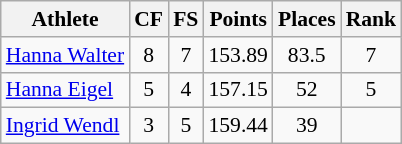<table class="wikitable" border="1" style="font-size:90%">
<tr>
<th>Athlete</th>
<th>CF</th>
<th>FS</th>
<th>Points</th>
<th>Places</th>
<th>Rank</th>
</tr>
<tr align=center>
<td align=left><a href='#'>Hanna Walter</a></td>
<td>8</td>
<td>7</td>
<td>153.89</td>
<td>83.5</td>
<td>7</td>
</tr>
<tr align=center>
<td align=left><a href='#'>Hanna Eigel</a></td>
<td>5</td>
<td>4</td>
<td>157.15</td>
<td>52</td>
<td>5</td>
</tr>
<tr align=center>
<td align=left><a href='#'>Ingrid Wendl</a></td>
<td>3</td>
<td>5</td>
<td>159.44</td>
<td>39</td>
<td></td>
</tr>
</table>
